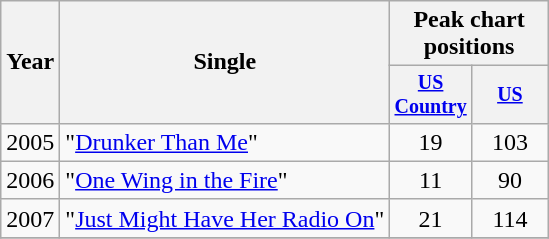<table class="wikitable" style="text-align:center;">
<tr>
<th rowspan=2>Year</th>
<th rowspan=2>Single</th>
<th colspan=2>Peak chart<br>positions</th>
</tr>
<tr style="font-size:smaller;">
<th width="45"><a href='#'>US Country</a></th>
<th width="45"><a href='#'>US</a></th>
</tr>
<tr>
<td>2005</td>
<td align="left">"<a href='#'>Drunker Than Me</a>"</td>
<td>19</td>
<td>103</td>
</tr>
<tr>
<td>2006</td>
<td align="left">"<a href='#'>One Wing in the Fire</a>"</td>
<td>11</td>
<td>90</td>
</tr>
<tr>
<td>2007</td>
<td align="left">"<a href='#'>Just Might Have Her Radio On</a>"</td>
<td>21</td>
<td>114</td>
</tr>
<tr>
</tr>
</table>
